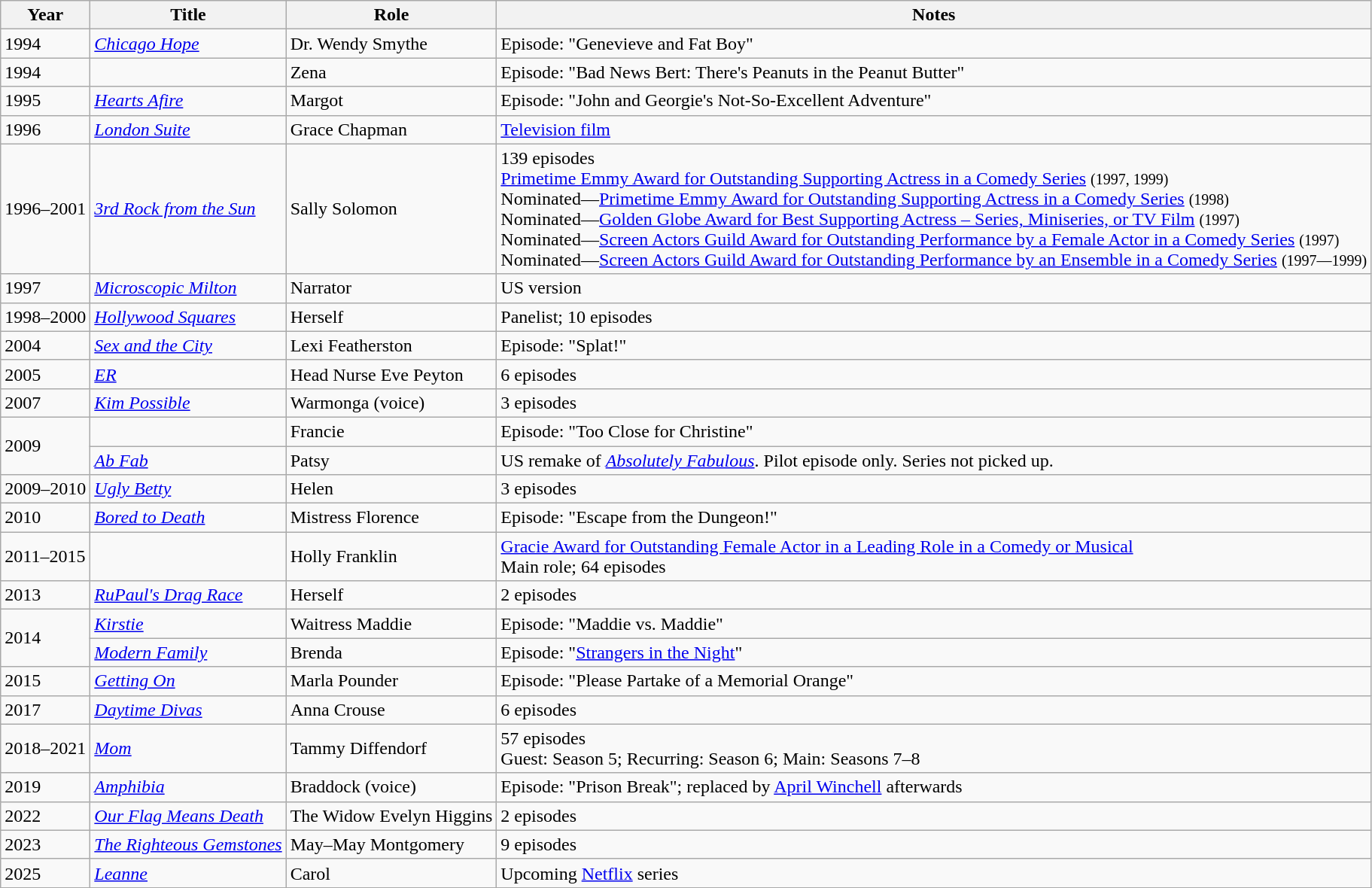<table class="wikitable sortable">
<tr>
<th>Year</th>
<th>Title</th>
<th>Role</th>
<th class="unsortable">Notes</th>
</tr>
<tr>
<td>1994</td>
<td><em><a href='#'>Chicago Hope</a></em></td>
<td>Dr. Wendy Smythe</td>
<td>Episode: "Genevieve and Fat Boy"</td>
</tr>
<tr>
<td>1994</td>
<td><em></em></td>
<td>Zena</td>
<td>Episode: "Bad News Bert: There's Peanuts in the Peanut Butter"</td>
</tr>
<tr>
<td>1995</td>
<td><em><a href='#'>Hearts Afire</a></em></td>
<td>Margot</td>
<td>Episode: "John and Georgie's Not-So-Excellent Adventure"</td>
</tr>
<tr>
<td>1996</td>
<td><em><a href='#'>London Suite</a></em></td>
<td>Grace Chapman</td>
<td><a href='#'>Television film</a></td>
</tr>
<tr>
<td>1996–2001</td>
<td><em><a href='#'>3rd Rock from the Sun</a></em></td>
<td>Sally Solomon</td>
<td>139 episodes<br><a href='#'>Primetime Emmy Award for Outstanding Supporting Actress in a Comedy Series</a> <small>(1997, 1999)</small><br>Nominated—<a href='#'>Primetime Emmy Award for Outstanding Supporting Actress in a Comedy Series</a> <small>(1998)</small><br>Nominated—<a href='#'>Golden Globe Award for Best Supporting Actress – Series, Miniseries, or TV Film</a> <small>(1997)</small><br>Nominated—<a href='#'>Screen Actors Guild Award for Outstanding Performance by a Female Actor in a Comedy Series</a> <small>(1997)</small><br>Nominated—<a href='#'>Screen Actors Guild Award for Outstanding Performance by an Ensemble in a Comedy Series</a> <small>(1997—1999)</small></td>
</tr>
<tr>
<td>1997</td>
<td><em><a href='#'>Microscopic Milton</a></em></td>
<td>Narrator</td>
<td>US version</td>
</tr>
<tr>
<td>1998–2000</td>
<td><em><a href='#'>Hollywood Squares</a></em></td>
<td>Herself</td>
<td>Panelist; 10 episodes</td>
</tr>
<tr>
<td>2004</td>
<td><em><a href='#'>Sex and the City</a></em></td>
<td>Lexi Featherston</td>
<td>Episode: "Splat!"</td>
</tr>
<tr>
<td>2005</td>
<td><em><a href='#'>ER</a></em></td>
<td>Head Nurse Eve Peyton</td>
<td>6 episodes</td>
</tr>
<tr>
<td>2007</td>
<td><em><a href='#'>Kim Possible</a></em></td>
<td>Warmonga (voice)</td>
<td>3 episodes</td>
</tr>
<tr>
<td rowspan="2">2009</td>
<td><em></em></td>
<td>Francie</td>
<td>Episode: "Too Close for Christine"</td>
</tr>
<tr>
<td><em><a href='#'>Ab Fab</a></em></td>
<td>Patsy</td>
<td>US remake of <em><a href='#'>Absolutely Fabulous</a></em>. Pilot episode only. Series not picked up.</td>
</tr>
<tr>
<td>2009–2010</td>
<td><em><a href='#'>Ugly Betty</a></em></td>
<td>Helen</td>
<td>3 episodes</td>
</tr>
<tr>
<td>2010</td>
<td><em><a href='#'>Bored to Death</a></em></td>
<td>Mistress Florence</td>
<td>Episode: "Escape from the Dungeon!"</td>
</tr>
<tr>
<td>2011–2015</td>
<td><em></em></td>
<td>Holly Franklin</td>
<td><a href='#'>Gracie Award for Outstanding Female Actor in a Leading Role in a Comedy or Musical</a><br>Main role; 64 episodes</td>
</tr>
<tr>
<td>2013</td>
<td><em><a href='#'>RuPaul's Drag Race</a></em></td>
<td>Herself</td>
<td>2 episodes</td>
</tr>
<tr>
<td rowspan="2">2014</td>
<td><em><a href='#'>Kirstie</a></em></td>
<td>Waitress Maddie</td>
<td>Episode: "Maddie vs. Maddie"</td>
</tr>
<tr>
<td><em><a href='#'>Modern Family</a></em></td>
<td>Brenda</td>
<td>Episode: "<a href='#'>Strangers in the Night</a>"</td>
</tr>
<tr>
<td>2015</td>
<td><em><a href='#'>Getting On</a></em></td>
<td>Marla Pounder</td>
<td>Episode: "Please Partake of a Memorial Orange"</td>
</tr>
<tr>
<td>2017</td>
<td><em><a href='#'>Daytime Divas</a></em></td>
<td>Anna Crouse</td>
<td>6 episodes</td>
</tr>
<tr>
<td>2018–2021</td>
<td><em><a href='#'>Mom</a></em></td>
<td>Tammy Diffendorf</td>
<td>57 episodes<br>Guest: Season 5; Recurring: Season 6; Main: Seasons 7–8</td>
</tr>
<tr>
<td>2019</td>
<td><em><a href='#'>Amphibia</a></em></td>
<td>Braddock (voice)</td>
<td>Episode: "Prison Break"; replaced by <a href='#'>April Winchell</a> afterwards</td>
</tr>
<tr>
<td>2022</td>
<td><em><a href='#'>Our Flag Means Death</a></em></td>
<td>The Widow Evelyn Higgins</td>
<td>2 episodes</td>
</tr>
<tr>
<td>2023</td>
<td><em><a href='#'>The Righteous Gemstones</a></em></td>
<td>May–May Montgomery</td>
<td>9 episodes</td>
</tr>
<tr>
<td>2025</td>
<td><em><a href='#'>Leanne</a></em></td>
<td>Carol</td>
<td>Upcoming <a href='#'>Netflix</a> series</td>
</tr>
</table>
